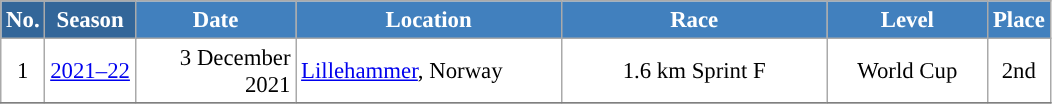<table class="wikitable sortable" style="font-size:95%; text-align:center; border:grey solid 1px; border-collapse:collapse; background:#ffffff;">
<tr style="background:#efefef;">
<th style="background-color:#369; color:white;">No.</th>
<th style="background-color:#369; color:white;">Season</th>
<th style="background-color:#4180be; color:white; width:100px;">Date</th>
<th style="background-color:#4180be; color:white; width:170px;">Location</th>
<th style="background-color:#4180be; color:white; width:170px;">Race</th>
<th style="background-color:#4180be; color:white; width:100px;">Level</th>
<th style="background-color:#4180be; color:white;">Place</th>
</tr>
<tr>
<td align=center>1</td>
<td rowspan=1 align=center><a href='#'>2021–22</a></td>
<td align=right>3 December 2021</td>
<td align=left> <a href='#'>Lillehammer</a>, Norway</td>
<td>1.6 km Sprint F</td>
<td>World Cup</td>
<td>2nd</td>
</tr>
<tr>
</tr>
</table>
